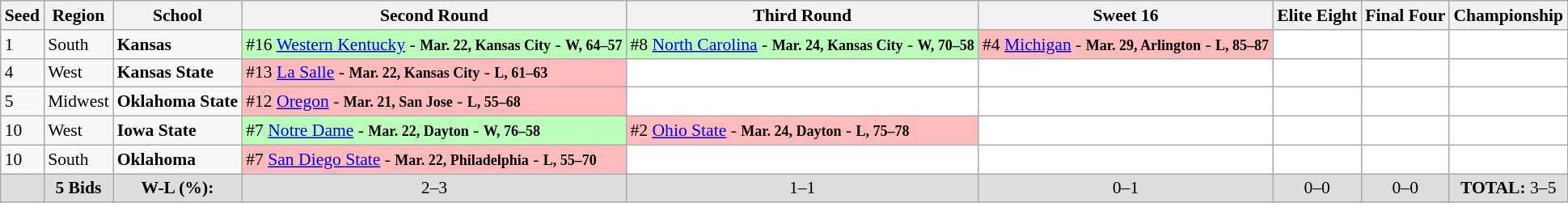<table class="sortable wikitable" style="white-space:nowrap; font-size:90%;">
<tr>
<th>Seed</th>
<th>Region</th>
<th>School</th>
<th>Second Round</th>
<th>Third Round</th>
<th>Sweet 16</th>
<th>Elite Eight</th>
<th>Final Four</th>
<th>Championship</th>
</tr>
<tr>
<td>1</td>
<td>South</td>
<td><strong>Kansas</strong></td>
<td style="background:#bfb;">#16 <a href='#'>Western Kentucky</a> - <strong><small>Mar. 22, Kansas City</small></strong> - <strong><small>W, 64–57</small></strong></td>
<td style="background:#bfb;">#8 <a href='#'>North Carolina</a> - <strong><small>Mar. 24, Kansas City</small></strong> - <strong><small>W, 70–58</small></strong></td>
<td style="background:#fbb;">#4 <a href='#'>Michigan</a> - <strong><small>Mar. 29, Arlington</small></strong> - <strong><small>L, 85–87</small></strong></td>
<td style="background:#fff;"></td>
<td style="background:#fff;"></td>
<td style="background:#fff;"></td>
</tr>
<tr>
<td>4</td>
<td>West</td>
<td><strong>Kansas State</strong></td>
<td style="background:#fbb;">#13 <a href='#'>La Salle</a> - <strong><small>Mar. 22, Kansas City</small></strong> - <strong><small>L, 61–63</small></strong></td>
<td style="background:#fff;"></td>
<td style="background:#fff;"></td>
<td style="background:#fff;"></td>
<td style="background:#fff;"></td>
<td style="background:#fff;"></td>
</tr>
<tr>
<td>5</td>
<td>Midwest</td>
<td><strong>Oklahoma State</strong></td>
<td style="background:#fbb;">#12 <a href='#'>Oregon</a> - <strong><small>Mar. 21, San Jose</small></strong> - <strong><small>L, 55–68</small></strong></td>
<td style="background:#fff;"></td>
<td style="background:#fff;"></td>
<td style="background:#fff;"></td>
<td style="background:#fff;"></td>
<td style="background:#fff;"></td>
</tr>
<tr>
<td>10</td>
<td>West</td>
<td><strong>Iowa State</strong></td>
<td style="background:#bfb;">#7 <a href='#'>Notre Dame</a> - <strong><small>Mar. 22, Dayton</small></strong> - <strong><small>W, 76–58</small></strong></td>
<td style="background:#fbb;">#2 <a href='#'>Ohio State</a> - <strong><small>Mar. 24, Dayton</small></strong> - <strong><small>L, 75–78</small></strong></td>
<td style="background:#fff;"></td>
<td style="background:#fff;"></td>
<td style="background:#fff;"></td>
<td style="background:#fff;"></td>
</tr>
<tr>
<td>10</td>
<td>South</td>
<td><strong>Oklahoma</strong></td>
<td style="background:#fbb;">#7 <a href='#'>San Diego State</a> - <strong><small>Mar. 22, Philadelphia</small></strong> - <strong><small>L, 55–70</small></strong></td>
<td style="background:#fff;"></td>
<td style="background:#fff;"></td>
<td style="background:#fff;"></td>
<td style="background:#fff;"></td>
<td style="background:#fff;"></td>
</tr>
<tr class="sortbottom"  style="text-align:center; background:#ddd;">
<td></td>
<td><strong>5 Bids</strong></td>
<td><strong>W-L (%):</strong></td>
<td>2–3 </td>
<td>1–1 </td>
<td>0–1 </td>
<td>0–0 </td>
<td>0–0 </td>
<td><strong>TOTAL:</strong> 3–5 </td>
</tr>
</table>
